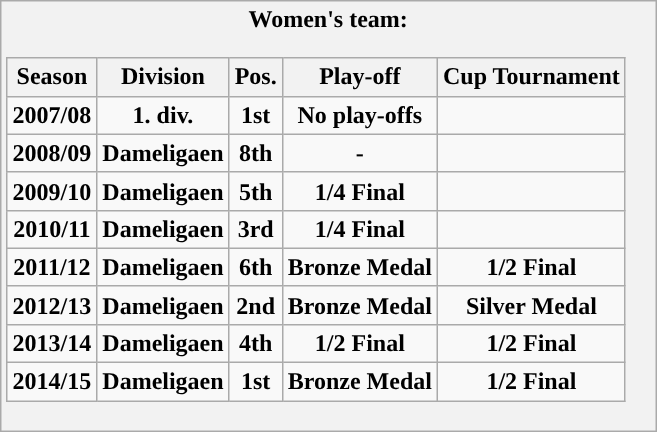<table class="wikitable">
<tr>
<th bgcolor="#e5e5e5">Women's team:<br><table class="wikitable">
<tr>
<th bgcolor="#e5e5e5">Season</th>
<th bgcolor="#e5e5e5">Division</th>
<th bgcolor="#e5e5e5">Pos.</th>
<th bgcolor="#e5e5e5">Play-off</th>
<th>Cup Tournament</th>
</tr>
<tr>
<td>2007/08</td>
<td>1. div.</td>
<td>1st</td>
<td>No play-offs</td>
<td></td>
</tr>
<tr>
<td>2008/09</td>
<td>Dameligaen</td>
<td>8th</td>
<td>-</td>
<td></td>
</tr>
<tr>
<td>2009/10</td>
<td>Dameligaen</td>
<td>5th</td>
<td>1/4 Final</td>
<td></td>
</tr>
<tr>
<td>2010/11</td>
<td>Dameligaen</td>
<td>3rd</td>
<td>1/4 Final</td>
<td></td>
</tr>
<tr>
<td>2011/12</td>
<td>Dameligaen</td>
<td>6th</td>
<td>Bronze Medal</td>
<td>1/2 Final</td>
</tr>
<tr>
<td>2012/13</td>
<td>Dameligaen</td>
<td>2nd</td>
<td>Bronze Medal</td>
<td>Silver Medal</td>
</tr>
<tr>
<td>2013/14</td>
<td>Dameligaen</td>
<td>4th</td>
<td>1/2 Final</td>
<td>1/2 Final</td>
</tr>
<tr>
<td>2014/15</td>
<td>Dameligaen</td>
<td>1st</td>
<td>Bronze Medal</td>
<td>1/2 Final</td>
</tr>
</table>
</th>
</tr>
</table>
